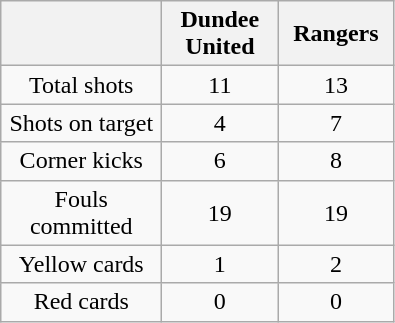<table class="wikitable" style="text-align: center">
<tr>
<th width=100></th>
<th width=70>Dundee United</th>
<th width=70>Rangers</th>
</tr>
<tr>
<td>Total shots</td>
<td>11</td>
<td>13</td>
</tr>
<tr>
<td>Shots on target</td>
<td>4</td>
<td>7</td>
</tr>
<tr>
<td>Corner kicks</td>
<td>6</td>
<td>8</td>
</tr>
<tr>
<td>Fouls committed</td>
<td>19</td>
<td>19</td>
</tr>
<tr>
<td>Yellow cards</td>
<td>1</td>
<td>2</td>
</tr>
<tr>
<td>Red cards</td>
<td>0</td>
<td>0</td>
</tr>
</table>
